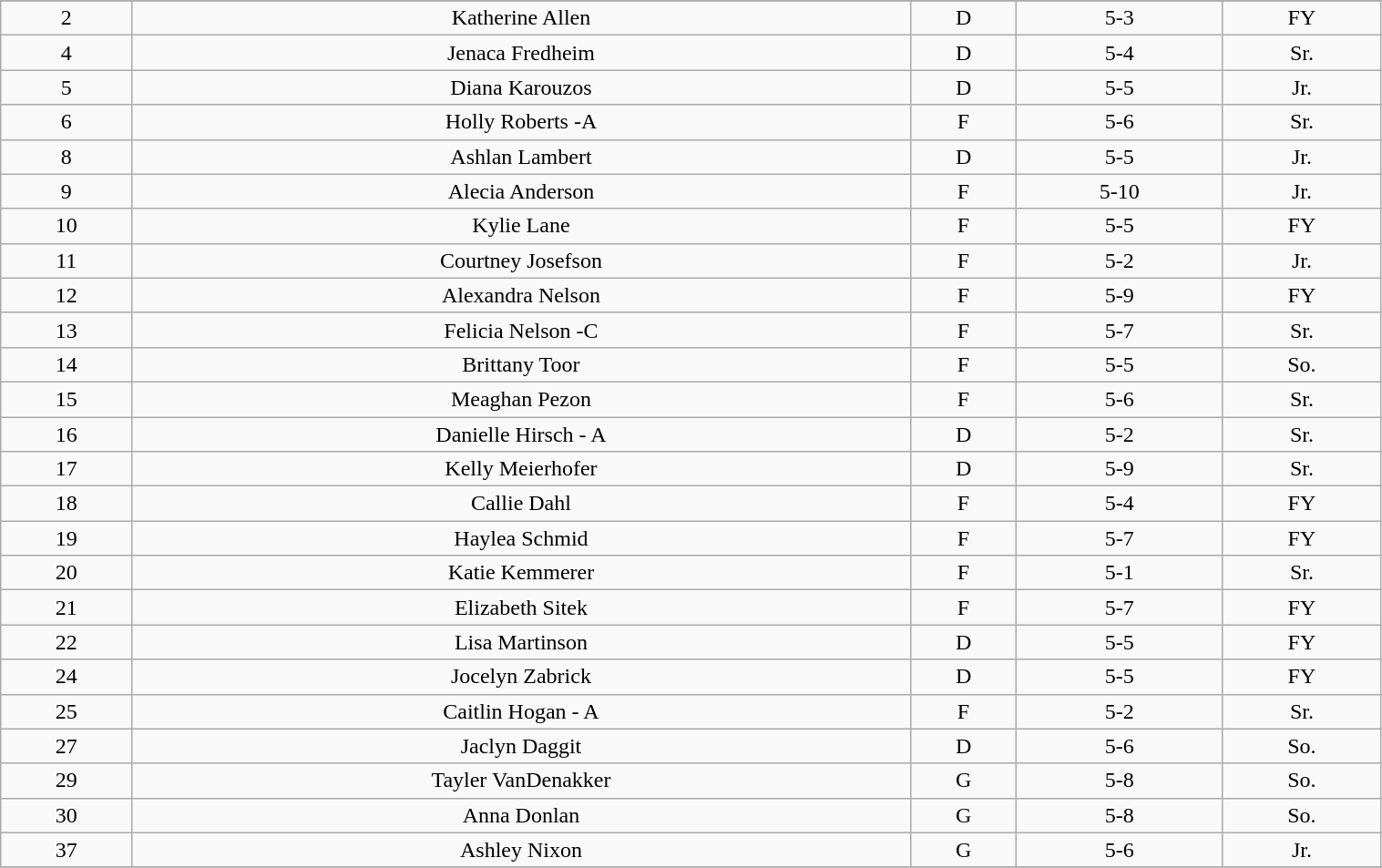<table class="wikitable" width="80%">
<tr align="center">
</tr>
<tr align="center" bgcolor="">
<td>2</td>
<td>Katherine Allen</td>
<td>D</td>
<td>5-3</td>
<td>FY</td>
</tr>
<tr align="center" bgcolor="">
<td>4</td>
<td>Jenaca Fredheim</td>
<td>D</td>
<td>5-4</td>
<td>Sr.</td>
</tr>
<tr align="center" bgcolor="">
<td>5</td>
<td>Diana Karouzos</td>
<td>D</td>
<td>5-5</td>
<td>Jr.</td>
</tr>
<tr align="center" bgcolor="">
<td>6</td>
<td>Holly Roberts -A</td>
<td>F</td>
<td>5-6</td>
<td>Sr.</td>
</tr>
<tr align="center" bgcolor="">
<td>8</td>
<td>Ashlan Lambert</td>
<td>D</td>
<td>5-5</td>
<td>Jr.</td>
</tr>
<tr align="center" bgcolor="">
<td>9</td>
<td>Alecia Anderson</td>
<td>F</td>
<td>5-10</td>
<td>Jr.</td>
</tr>
<tr align="center" bgcolor="">
<td>10</td>
<td>Kylie Lane</td>
<td>F</td>
<td>5-5</td>
<td>FY</td>
</tr>
<tr align="center" bgcolor="">
<td>11</td>
<td>Courtney Josefson</td>
<td>F</td>
<td>5-2</td>
<td>Jr.</td>
</tr>
<tr align="center" bgcolor="">
<td>12</td>
<td>Alexandra Nelson</td>
<td>F</td>
<td>5-9</td>
<td>FY</td>
</tr>
<tr align="center" bgcolor="">
<td>13</td>
<td>Felicia Nelson -C</td>
<td>F</td>
<td>5-7</td>
<td>Sr.</td>
</tr>
<tr align="center" bgcolor="">
<td>14</td>
<td>Brittany Toor</td>
<td>F</td>
<td>5-5</td>
<td>So.</td>
</tr>
<tr align="center" bgcolor="">
<td>15</td>
<td>Meaghan Pezon</td>
<td>F</td>
<td>5-6</td>
<td>Sr.</td>
</tr>
<tr align="center" bgcolor="">
<td>16</td>
<td>Danielle Hirsch - A</td>
<td>D</td>
<td>5-2</td>
<td>Sr.</td>
</tr>
<tr align="center" bgcolor="">
<td>17</td>
<td>Kelly Meierhofer</td>
<td>D</td>
<td>5-9</td>
<td>Sr.</td>
</tr>
<tr align="center" bgcolor="">
<td>18</td>
<td>Callie Dahl</td>
<td>F</td>
<td>5-4</td>
<td>FY</td>
</tr>
<tr align="center" bgcolor="">
<td>19</td>
<td>Haylea Schmid</td>
<td>F</td>
<td>5-7</td>
<td>FY</td>
</tr>
<tr align="center" bgcolor="">
<td>20</td>
<td>Katie Kemmerer</td>
<td>F</td>
<td>5-1</td>
<td>Sr.</td>
</tr>
<tr align="center" bgcolor="">
<td>21</td>
<td>Elizabeth Sitek</td>
<td>F</td>
<td>5-7</td>
<td>FY</td>
</tr>
<tr align="center" bgcolor="">
<td>22</td>
<td>Lisa Martinson</td>
<td>D</td>
<td>5-5</td>
<td>FY</td>
</tr>
<tr align="center" bgcolor="">
<td>24</td>
<td>Jocelyn Zabrick</td>
<td>D</td>
<td>5-5</td>
<td>FY</td>
</tr>
<tr align="center" bgcolor="">
<td>25</td>
<td>Caitlin Hogan - A</td>
<td>F</td>
<td>5-2</td>
<td>Sr.</td>
</tr>
<tr align="center" bgcolor="">
<td>27</td>
<td>Jaclyn Daggit</td>
<td>D</td>
<td>5-6</td>
<td>So.</td>
</tr>
<tr align="center" bgcolor="">
<td>29</td>
<td>Tayler VanDenakker</td>
<td>G</td>
<td>5-8</td>
<td>So.</td>
</tr>
<tr align="center" bgcolor="">
<td>30</td>
<td>Anna Donlan</td>
<td>G</td>
<td>5-8</td>
<td>So.</td>
</tr>
<tr align="center" bgcolor="">
<td>37</td>
<td>Ashley Nixon</td>
<td>G</td>
<td>5-6</td>
<td>Jr.</td>
</tr>
<tr align="center" bgcolor="">
</tr>
</table>
